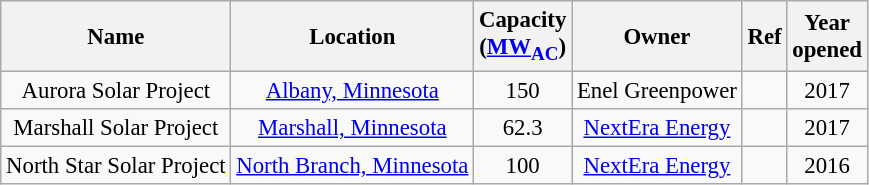<table class="wikitable sortable" style="font-size:95%; text-align:center;">
<tr>
<th>Name</th>
<th>Location</th>
<th>Capacity<br>(<a href='#'>MW<sub>AC</sub></a>)</th>
<th>Owner</th>
<th>Ref</th>
<th>Year<br>opened</th>
</tr>
<tr>
<td>Aurora Solar Project</td>
<td><a href='#'>Albany, Minnesota</a></td>
<td>150</td>
<td>Enel Greenpower</td>
<td></td>
<td>2017</td>
</tr>
<tr>
<td>Marshall Solar Project</td>
<td><a href='#'>Marshall, Minnesota</a></td>
<td>62.3</td>
<td><a href='#'>NextEra Energy</a></td>
<td></td>
<td>2017</td>
</tr>
<tr>
<td>North Star Solar Project</td>
<td><a href='#'>North Branch, Minnesota</a></td>
<td>100</td>
<td><a href='#'>NextEra Energy</a></td>
<td></td>
<td>2016</td>
</tr>
</table>
